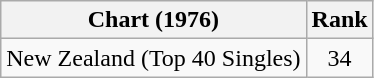<table class="wikitable sortable plainrowheaders">
<tr>
<th align="left">Chart (1976)</th>
<th style="text-align:center;">Rank</th>
</tr>
<tr>
<td>New Zealand (Top 40 Singles)</td>
<td align="center">34</td>
</tr>
</table>
